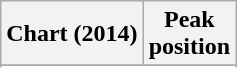<table class="wikitable sortable plainrowheaders">
<tr>
<th>Chart (2014)</th>
<th>Peak<br>position</th>
</tr>
<tr>
</tr>
<tr>
</tr>
<tr>
</tr>
</table>
